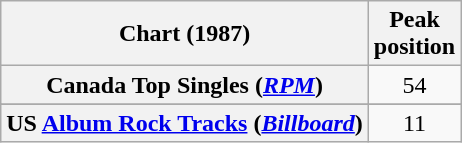<table class="wikitable sortable plainrowheaders">
<tr>
<th>Chart (1987)</th>
<th>Peak<br>position</th>
</tr>
<tr>
<th scope="row">Canada Top Singles (<em><a href='#'>RPM</a></em>)</th>
<td style="text-align:center;">54</td>
</tr>
<tr>
</tr>
<tr>
<th scope="row">US <a href='#'>Album Rock Tracks</a> (<em><a href='#'>Billboard</a></em>)</th>
<td align="center">11</td>
</tr>
</table>
